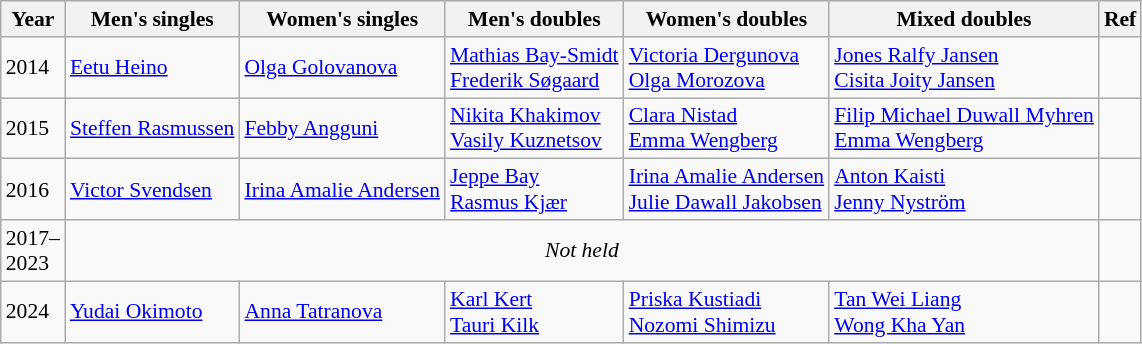<table class=wikitable style="font-size:90%;">
<tr>
<th>Year</th>
<th>Men's singles</th>
<th>Women's singles</th>
<th>Men's doubles</th>
<th>Women's doubles</th>
<th>Mixed doubles</th>
<th>Ref</th>
</tr>
<tr>
<td>2014</td>
<td> <a href='#'>Eetu Heino</a></td>
<td> <a href='#'>Olga Golovanova</a></td>
<td> <a href='#'>Mathias Bay-Smidt</a><br> <a href='#'>Frederik Søgaard</a></td>
<td> <a href='#'>Victoria Dergunova</a><br><a href='#'>Olga Morozova</a></td>
<td> <a href='#'>Jones Ralfy Jansen</a><br> <a href='#'>Cisita Joity Jansen</a></td>
<td></td>
</tr>
<tr>
<td>2015</td>
<td> <a href='#'>Steffen Rasmussen</a></td>
<td> <a href='#'>Febby Angguni</a></td>
<td> <a href='#'>Nikita Khakimov</a><br> <a href='#'>Vasily Kuznetsov</a></td>
<td> <a href='#'>Clara Nistad</a><br> <a href='#'>Emma Wengberg</a></td>
<td> <a href='#'>Filip Michael Duwall Myhren</a><br> <a href='#'>Emma Wengberg</a></td>
<td></td>
</tr>
<tr>
<td>2016</td>
<td> <a href='#'>Victor Svendsen</a></td>
<td> <a href='#'>Irina Amalie Andersen</a></td>
<td> <a href='#'>Jeppe Bay</a><br> <a href='#'>Rasmus Kjær</a></td>
<td> <a href='#'>Irina Amalie Andersen</a><br> <a href='#'>Julie Dawall Jakobsen</a></td>
<td> <a href='#'>Anton Kaisti</a><br> <a href='#'>Jenny Nyström</a></td>
<td></td>
</tr>
<tr>
<td>2017–<br>2023</td>
<td colspan="5" align="center"><em>Not held</em></td>
<td></td>
</tr>
<tr>
<td>2024</td>
<td> <a href='#'>Yudai Okimoto</a></td>
<td> <a href='#'>Anna Tatranova</a></td>
<td> <a href='#'>Karl Kert</a><br> <a href='#'>Tauri Kilk</a></td>
<td> <a href='#'>Priska Kustiadi</a><br> <a href='#'>Nozomi Shimizu</a></td>
<td> <a href='#'>Tan Wei Liang</a><br> <a href='#'>Wong Kha Yan</a></td>
<td></td>
</tr>
</table>
